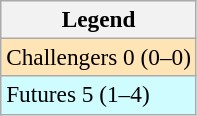<table class=wikitable style=font-size:97%>
<tr>
<th>Legend</th>
</tr>
<tr style="background:moccasin;">
<td>Challengers 0 (0–0)</td>
</tr>
<tr style="background:#cffcff;">
<td>Futures 5 (1–4)</td>
</tr>
</table>
